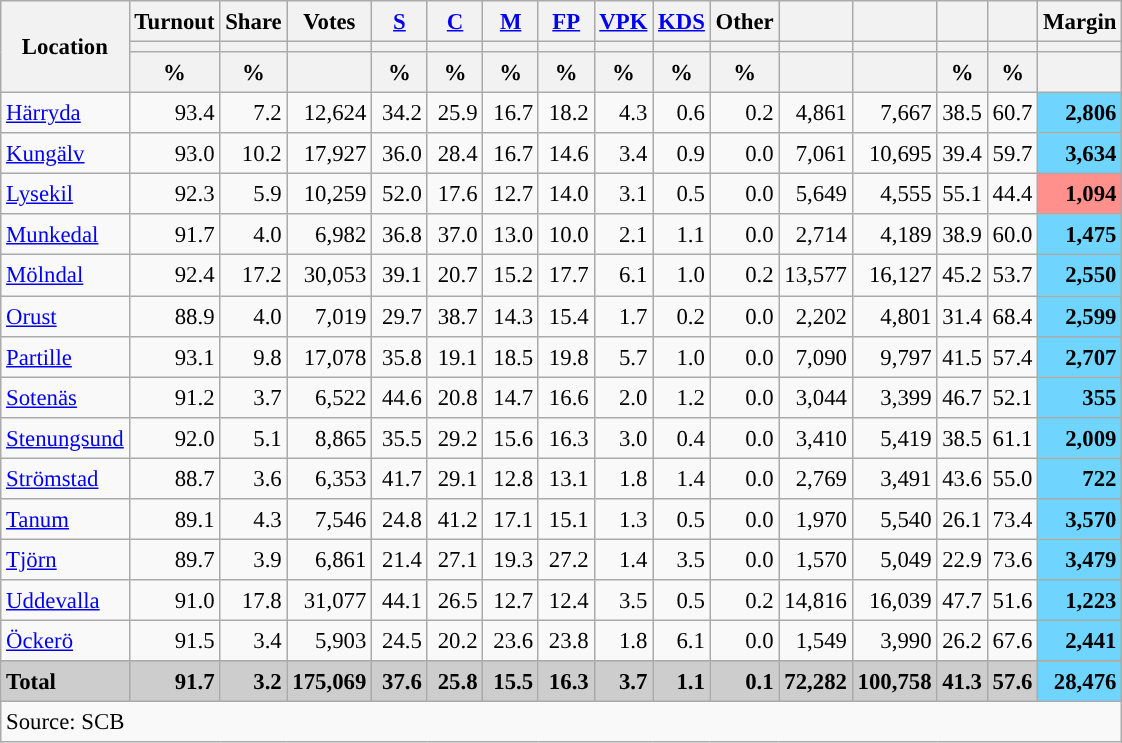<table class="wikitable sortable" style="text-align:right; font-size:95%; line-height:20px;">
<tr>
<th rowspan="3">Location</th>
<th>Turnout</th>
<th>Share</th>
<th>Votes</th>
<th width="30px" class="unsortable"><a href='#'>S</a></th>
<th width="30px" class="unsortable"><a href='#'>C</a></th>
<th width="30px" class="unsortable"><a href='#'>M</a></th>
<th width="30px" class="unsortable"><a href='#'>FP</a></th>
<th width="30px" class="unsortable"><a href='#'>VPK</a></th>
<th width="30px" class="unsortable"><a href='#'>KDS</a></th>
<th width="30px" class="unsortable">Other</th>
<th></th>
<th></th>
<th></th>
<th></th>
<th>Margin</th>
</tr>
<tr>
<th></th>
<th></th>
<th></th>
<th style="background:"></th>
<th style="background:"></th>
<th style="background:"></th>
<th style="background:"></th>
<th style="background:"></th>
<th style="background:"></th>
<th style="background:"></th>
<th style="background:"></th>
<th style="background:"></th>
<th style="background:"></th>
<th style="background:"></th>
<th></th>
</tr>
<tr>
<th data-sort-type="number">%</th>
<th data-sort-type="number">%</th>
<th></th>
<th data-sort-type="number">%</th>
<th data-sort-type="number">%</th>
<th data-sort-type="number">%</th>
<th data-sort-type="number">%</th>
<th data-sort-type="number">%</th>
<th data-sort-type="number">%</th>
<th data-sort-type="number">%</th>
<th data-sort-type="number"></th>
<th data-sort-type="number"></th>
<th data-sort-type="number">%</th>
<th data-sort-type="number">%</th>
<th data-sort-type="number"></th>
</tr>
<tr>
<td align=left><a href='#'>Härryda</a></td>
<td>93.4</td>
<td>7.2</td>
<td>12,624</td>
<td>34.2</td>
<td>25.9</td>
<td>16.7</td>
<td>18.2</td>
<td>4.3</td>
<td>0.6</td>
<td>0.2</td>
<td>4,861</td>
<td>7,667</td>
<td>38.5</td>
<td>60.7</td>
<td bgcolor=#6fd5fe><strong>2,806</strong></td>
</tr>
<tr>
<td align=left><a href='#'>Kungälv</a></td>
<td>93.0</td>
<td>10.2</td>
<td>17,927</td>
<td>36.0</td>
<td>28.4</td>
<td>16.7</td>
<td>14.6</td>
<td>3.4</td>
<td>0.9</td>
<td>0.0</td>
<td>7,061</td>
<td>10,695</td>
<td>39.4</td>
<td>59.7</td>
<td bgcolor=#6fd5fe><strong>3,634</strong></td>
</tr>
<tr>
<td align=left><a href='#'>Lysekil</a></td>
<td>92.3</td>
<td>5.9</td>
<td>10,259</td>
<td>52.0</td>
<td>17.6</td>
<td>12.7</td>
<td>14.0</td>
<td>3.1</td>
<td>0.5</td>
<td>0.0</td>
<td>5,649</td>
<td>4,555</td>
<td>55.1</td>
<td>44.4</td>
<td bgcolor=#ff908c><strong>1,094</strong></td>
</tr>
<tr>
<td align=left><a href='#'>Munkedal</a></td>
<td>91.7</td>
<td>4.0</td>
<td>6,982</td>
<td>36.8</td>
<td>37.0</td>
<td>13.0</td>
<td>10.0</td>
<td>2.1</td>
<td>1.1</td>
<td>0.0</td>
<td>2,714</td>
<td>4,189</td>
<td>38.9</td>
<td>60.0</td>
<td bgcolor=#6fd5fe><strong>1,475</strong></td>
</tr>
<tr>
<td align=left><a href='#'>Mölndal</a></td>
<td>92.4</td>
<td>17.2</td>
<td>30,053</td>
<td>39.1</td>
<td>20.7</td>
<td>15.2</td>
<td>17.7</td>
<td>6.1</td>
<td>1.0</td>
<td>0.2</td>
<td>13,577</td>
<td>16,127</td>
<td>45.2</td>
<td>53.7</td>
<td bgcolor=#6fd5fe><strong>2,550</strong></td>
</tr>
<tr>
<td align=left><a href='#'>Orust</a></td>
<td>88.9</td>
<td>4.0</td>
<td>7,019</td>
<td>29.7</td>
<td>38.7</td>
<td>14.3</td>
<td>15.4</td>
<td>1.7</td>
<td>0.2</td>
<td>0.0</td>
<td>2,202</td>
<td>4,801</td>
<td>31.4</td>
<td>68.4</td>
<td bgcolor=#6fd5fe><strong>2,599</strong></td>
</tr>
<tr>
<td align=left><a href='#'>Partille</a></td>
<td>93.1</td>
<td>9.8</td>
<td>17,078</td>
<td>35.8</td>
<td>19.1</td>
<td>18.5</td>
<td>19.8</td>
<td>5.7</td>
<td>1.0</td>
<td>0.0</td>
<td>7,090</td>
<td>9,797</td>
<td>41.5</td>
<td>57.4</td>
<td bgcolor=#6fd5fe><strong>2,707</strong></td>
</tr>
<tr>
<td align=left><a href='#'>Sotenäs</a></td>
<td>91.2</td>
<td>3.7</td>
<td>6,522</td>
<td>44.6</td>
<td>20.8</td>
<td>14.7</td>
<td>16.6</td>
<td>2.0</td>
<td>1.2</td>
<td>0.0</td>
<td>3,044</td>
<td>3,399</td>
<td>46.7</td>
<td>52.1</td>
<td bgcolor=#6fd5fe><strong>355</strong></td>
</tr>
<tr>
<td align=left><a href='#'>Stenungsund</a></td>
<td>92.0</td>
<td>5.1</td>
<td>8,865</td>
<td>35.5</td>
<td>29.2</td>
<td>15.6</td>
<td>16.3</td>
<td>3.0</td>
<td>0.4</td>
<td>0.0</td>
<td>3,410</td>
<td>5,419</td>
<td>38.5</td>
<td>61.1</td>
<td bgcolor=#6fd5fe><strong>2,009</strong></td>
</tr>
<tr>
<td align=left><a href='#'>Strömstad</a></td>
<td>88.7</td>
<td>3.6</td>
<td>6,353</td>
<td>41.7</td>
<td>29.1</td>
<td>12.8</td>
<td>13.1</td>
<td>1.8</td>
<td>1.4</td>
<td>0.0</td>
<td>2,769</td>
<td>3,491</td>
<td>43.6</td>
<td>55.0</td>
<td bgcolor=#6fd5fe><strong>722</strong></td>
</tr>
<tr>
<td align=left><a href='#'>Tanum</a></td>
<td>89.1</td>
<td>4.3</td>
<td>7,546</td>
<td>24.8</td>
<td>41.2</td>
<td>17.1</td>
<td>15.1</td>
<td>1.3</td>
<td>0.5</td>
<td>0.0</td>
<td>1,970</td>
<td>5,540</td>
<td>26.1</td>
<td>73.4</td>
<td bgcolor=#6fd5fe><strong>3,570</strong></td>
</tr>
<tr>
<td align=left><a href='#'>Tjörn</a></td>
<td>89.7</td>
<td>3.9</td>
<td>6,861</td>
<td>21.4</td>
<td>27.1</td>
<td>19.3</td>
<td>27.2</td>
<td>1.4</td>
<td>3.5</td>
<td>0.0</td>
<td>1,570</td>
<td>5,049</td>
<td>22.9</td>
<td>73.6</td>
<td bgcolor=#6fd5fe><strong>3,479</strong></td>
</tr>
<tr>
<td align=left><a href='#'>Uddevalla</a></td>
<td>91.0</td>
<td>17.8</td>
<td>31,077</td>
<td>44.1</td>
<td>26.5</td>
<td>12.7</td>
<td>12.4</td>
<td>3.5</td>
<td>0.5</td>
<td>0.2</td>
<td>14,816</td>
<td>16,039</td>
<td>47.7</td>
<td>51.6</td>
<td bgcolor=#6fd5fe><strong>1,223</strong></td>
</tr>
<tr>
<td align=left><a href='#'>Öckerö</a></td>
<td>91.5</td>
<td>3.4</td>
<td>5,903</td>
<td>24.5</td>
<td>20.2</td>
<td>23.6</td>
<td>23.8</td>
<td>1.8</td>
<td>6.1</td>
<td>0.0</td>
<td>1,549</td>
<td>3,990</td>
<td>26.2</td>
<td>67.6</td>
<td bgcolor=#6fd5fe><strong>2,441</strong></td>
</tr>
<tr>
</tr>
<tr style="background:#CDCDCD;">
<td align=left><strong>Total</strong></td>
<td><strong>91.7</strong></td>
<td><strong>3.2</strong></td>
<td><strong>175,069</strong></td>
<td><strong>37.6</strong></td>
<td><strong>25.8</strong></td>
<td><strong>15.5</strong></td>
<td><strong>16.3</strong></td>
<td><strong>3.7</strong></td>
<td><strong>1.1</strong></td>
<td><strong>0.1</strong></td>
<td><strong>72,282</strong></td>
<td><strong>100,758</strong></td>
<td><strong>41.3</strong></td>
<td><strong>57.6</strong></td>
<td bgcolor=#6fd5fe><strong>28,476</strong></td>
</tr>
<tr>
<td align=left colspan=16>Source: SCB </td>
</tr>
</table>
